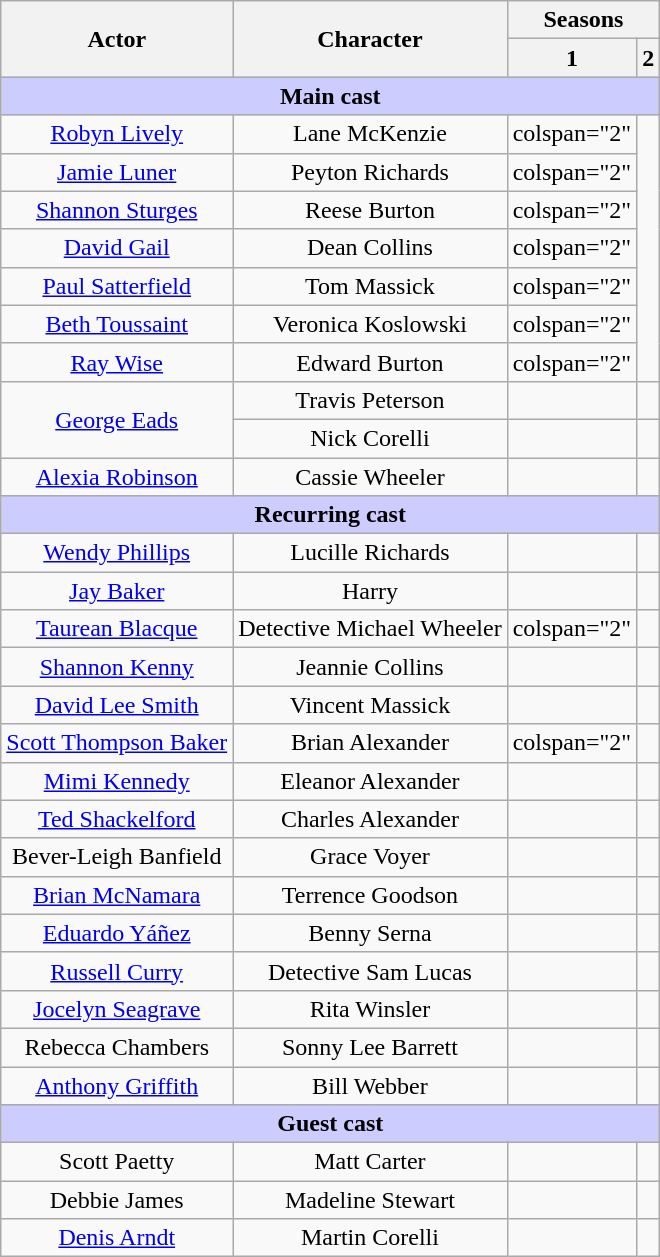<table class="wikitable" style="text-align:center;">
<tr>
<th rowspan="2">Actor</th>
<th rowspan="2">Character</th>
<th colspan="4">Seasons</th>
</tr>
<tr>
<th scope="col">1</th>
<th scope="col">2</th>
</tr>
<tr>
<th colspan="5" style="background-color:#ccccff;">Main cast</th>
</tr>
<tr>
<td><a href='#'>Robyn Lively</a></td>
<td scope="row">Lane McKenzie</td>
<td>colspan="2" </td>
</tr>
<tr>
<td><a href='#'>Jamie Luner</a></td>
<td scope="row">Peyton Richards</td>
<td>colspan="2" </td>
</tr>
<tr>
<td><a href='#'>Shannon Sturges</a></td>
<td scope="row">Reese Burton</td>
<td>colspan="2" </td>
</tr>
<tr>
<td><a href='#'>David Gail</a></td>
<td scope="row">Dean Collins</td>
<td>colspan="2" </td>
</tr>
<tr>
<td><a href='#'>Paul Satterfield</a></td>
<td scope="row">Tom Massick</td>
<td>colspan="2" </td>
</tr>
<tr>
<td><a href='#'>Beth Toussaint</a></td>
<td scope="row">Veronica Koslowski</td>
<td>colspan="2" </td>
</tr>
<tr>
<td><a href='#'>Ray Wise</a></td>
<td scope="row">Edward Burton</td>
<td>colspan="2" </td>
</tr>
<tr>
<td rowspan="2"><a href='#'>George Eads</a></td>
<td scope="row">Travis Peterson</td>
<td></td>
<td></td>
</tr>
<tr>
<td scope="row">Nick Corelli</td>
<td></td>
<td></td>
</tr>
<tr>
<td><a href='#'>Alexia Robinson</a></td>
<td scope="row">Cassie Wheeler</td>
<td></td>
<td></td>
</tr>
<tr>
<th colspan="5" style="background-color:#ccccff;">Recurring cast</th>
</tr>
<tr>
<td><a href='#'>Wendy Phillips</a></td>
<td scope="row">Lucille Richards</td>
<td></td>
<td></td>
</tr>
<tr>
<td><a href='#'>Jay Baker</a></td>
<td scope="row">Harry</td>
<td></td>
<td></td>
</tr>
<tr>
<td><a href='#'>Taurean Blacque</a></td>
<td scope="row">Detective Michael Wheeler</td>
<td>colspan="2" </td>
</tr>
<tr>
<td><a href='#'>Shannon Kenny</a></td>
<td scope="row">Jeannie Collins</td>
<td></td>
<td></td>
</tr>
<tr>
<td><a href='#'>David Lee Smith</a></td>
<td scope="row">Vincent Massick</td>
<td></td>
<td></td>
</tr>
<tr>
<td><a href='#'>Scott Thompson Baker</a></td>
<td scope="row">Brian Alexander</td>
<td>colspan="2" </td>
</tr>
<tr>
<td><a href='#'>Mimi Kennedy</a></td>
<td scope="row">Eleanor Alexander</td>
<td></td>
<td></td>
</tr>
<tr>
<td><a href='#'>Ted Shackelford</a></td>
<td scope="row">Charles Alexander</td>
<td></td>
<td></td>
</tr>
<tr>
<td>Bever-Leigh Banfield</td>
<td scope="row">Grace Voyer</td>
<td></td>
<td></td>
</tr>
<tr>
<td><a href='#'>Brian McNamara</a></td>
<td scope="row">Terrence Goodson</td>
<td></td>
<td></td>
</tr>
<tr>
<td><a href='#'>Eduardo Yáñez</a></td>
<td scope="row">Benny Serna</td>
<td></td>
<td></td>
</tr>
<tr>
<td><a href='#'>Russell Curry</a></td>
<td scope="row">Detective Sam Lucas</td>
<td></td>
<td></td>
</tr>
<tr>
<td><a href='#'>Jocelyn Seagrave</a></td>
<td scope="row">Rita Winsler</td>
<td></td>
<td></td>
</tr>
<tr>
<td>Rebecca Chambers</td>
<td scope="row">Sonny Lee Barrett</td>
<td></td>
<td></td>
</tr>
<tr>
<td><a href='#'>Anthony Griffith</a></td>
<td scope="row">Bill Webber</td>
<td></td>
<td></td>
</tr>
<tr>
<th colspan="5" style="background-color:#ccccff;">Guest cast</th>
</tr>
<tr>
<td>Scott Paetty</td>
<td scope="row">Matt Carter</td>
<td></td>
<td></td>
</tr>
<tr>
<td>Debbie James</td>
<td scope="row">Madeline Stewart</td>
<td></td>
<td></td>
</tr>
<tr>
<td><a href='#'>Denis Arndt</a></td>
<td scope="row">Martin Corelli</td>
<td></td>
<td></td>
</tr>
</table>
